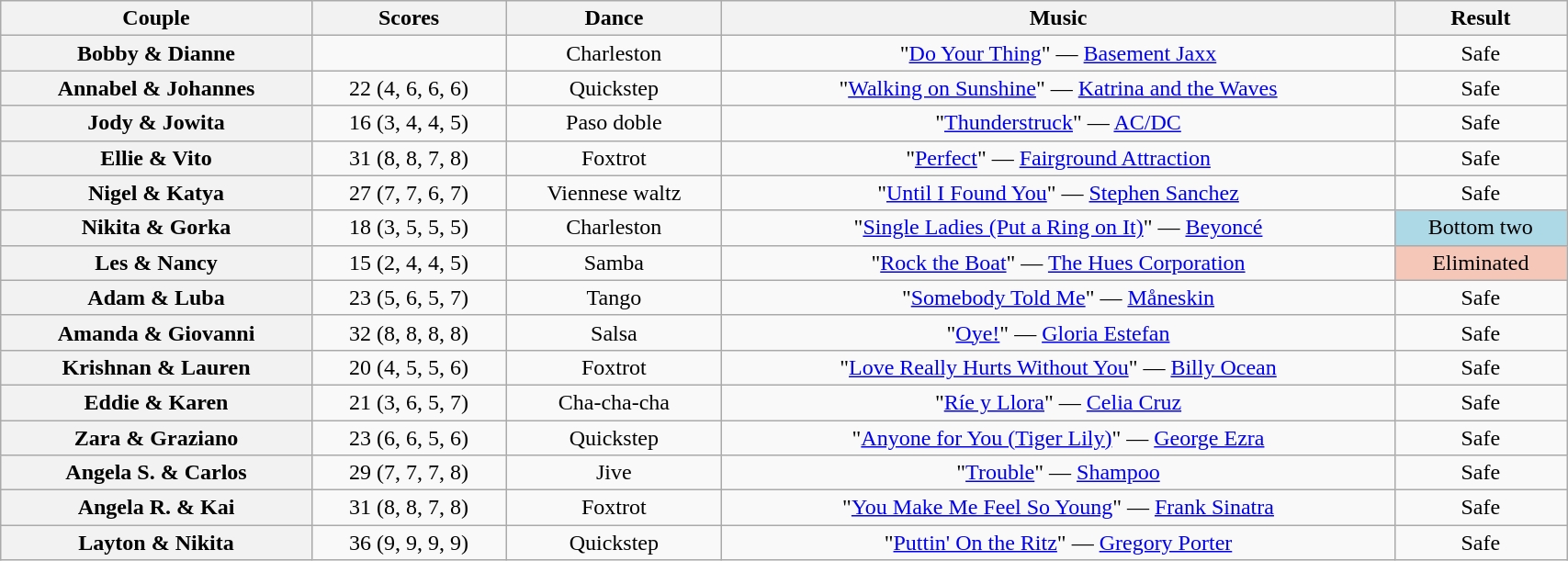<table class="wikitable sortable" style="text-align:center; width: 90%">
<tr>
<th scope="col">Couple</th>
<th scope="col">Scores</th>
<th class="unsortable" scope="col">Dance</th>
<th class="unsortable" scope="col">Music</th>
<th class="unsortable" scope="col">Result</th>
</tr>
<tr>
<th scope="row">Bobby & Dianne</th>
<td></td>
<td>Charleston</td>
<td>"<a href='#'>Do Your Thing</a>" — <a href='#'>Basement Jaxx</a></td>
<td>Safe</td>
</tr>
<tr>
<th scope="row">Annabel & Johannes</th>
<td>22 (4, 6, 6, 6)</td>
<td>Quickstep</td>
<td>"<a href='#'>Walking on Sunshine</a>" — <a href='#'>Katrina and the Waves</a></td>
<td>Safe</td>
</tr>
<tr>
<th scope="row">Jody & Jowita</th>
<td>16 (3, 4, 4, 5)</td>
<td>Paso doble</td>
<td>"<a href='#'>Thunderstruck</a>" — <a href='#'>AC/DC</a></td>
<td>Safe</td>
</tr>
<tr>
<th scope="row">Ellie & Vito</th>
<td>31 (8, 8, 7, 8)</td>
<td>Foxtrot</td>
<td>"<a href='#'>Perfect</a>" — <a href='#'>Fairground Attraction</a></td>
<td>Safe</td>
</tr>
<tr>
<th scope="row">Nigel & Katya</th>
<td>27 (7, 7, 6, 7)</td>
<td>Viennese waltz</td>
<td>"<a href='#'>Until I Found You</a>" — <a href='#'>Stephen Sanchez</a></td>
<td>Safe</td>
</tr>
<tr>
<th scope="row">Nikita & Gorka</th>
<td>18 (3, 5, 5, 5)</td>
<td>Charleston</td>
<td>"<a href='#'>Single Ladies (Put a Ring on It)</a>" — <a href='#'>Beyoncé</a></td>
<td bgcolor="lightblue">Bottom two</td>
</tr>
<tr>
<th scope="row">Les & Nancy</th>
<td>15 (2, 4, 4, 5)</td>
<td>Samba</td>
<td>"<a href='#'>Rock the Boat</a>" — <a href='#'>The Hues Corporation</a></td>
<td bgcolor="f4c7b8">Eliminated</td>
</tr>
<tr>
<th scope="row">Adam & Luba</th>
<td>23 (5, 6, 5, 7)</td>
<td>Tango</td>
<td>"<a href='#'>Somebody Told Me</a>" — <a href='#'>Måneskin</a></td>
<td>Safe</td>
</tr>
<tr>
<th scope="row">Amanda & Giovanni</th>
<td>32 (8, 8, 8, 8)</td>
<td>Salsa</td>
<td>"<a href='#'>Oye!</a>" — <a href='#'>Gloria Estefan</a></td>
<td>Safe</td>
</tr>
<tr>
<th scope="row">Krishnan & Lauren</th>
<td>20 (4, 5, 5, 6)</td>
<td>Foxtrot</td>
<td>"<a href='#'>Love Really Hurts Without You</a>" — <a href='#'>Billy Ocean</a></td>
<td>Safe</td>
</tr>
<tr>
<th scope="row">Eddie & Karen</th>
<td>21 (3, 6, 5, 7)</td>
<td>Cha-cha-cha</td>
<td>"<a href='#'>Ríe y Llora</a>" — <a href='#'>Celia Cruz</a></td>
<td>Safe</td>
</tr>
<tr>
<th scope="row">Zara & Graziano</th>
<td>23 (6, 6, 5, 6)</td>
<td>Quickstep</td>
<td>"<a href='#'>Anyone for You (Tiger Lily)</a>" — <a href='#'>George Ezra</a></td>
<td>Safe</td>
</tr>
<tr>
<th scope="row">Angela S. & Carlos</th>
<td>29 (7, 7, 7, 8)</td>
<td>Jive</td>
<td>"<a href='#'>Trouble</a>" — <a href='#'>Shampoo</a></td>
<td>Safe</td>
</tr>
<tr>
<th scope="row">Angela R. & Kai</th>
<td>31 (8, 8, 7, 8)</td>
<td>Foxtrot</td>
<td>"<a href='#'>You Make Me Feel So Young</a>" — <a href='#'>Frank Sinatra</a></td>
<td>Safe</td>
</tr>
<tr>
<th scope="row">Layton & Nikita</th>
<td>36 (9, 9, 9, 9)</td>
<td>Quickstep</td>
<td>"<a href='#'>Puttin' On the Ritz</a>" — <a href='#'>Gregory Porter</a></td>
<td>Safe</td>
</tr>
</table>
